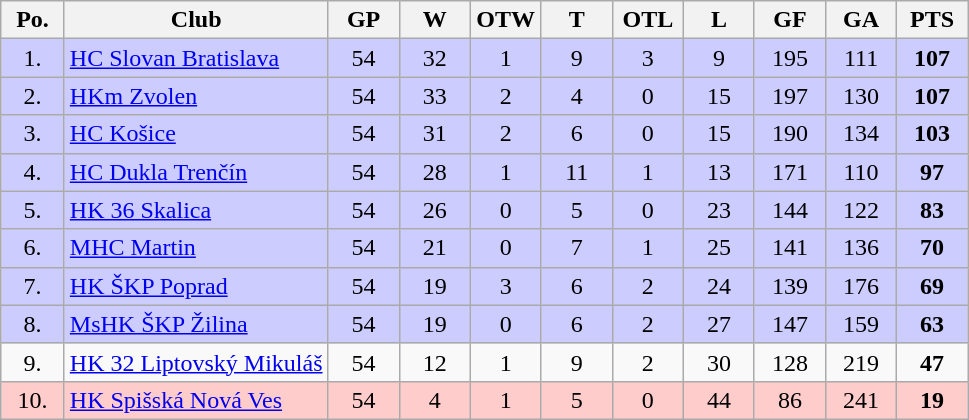<table class="wikitable sortable" style="text-align: center;">
<tr>
<th width="35">Po.</th>
<th>Club</th>
<th width="40">GP</th>
<th width="40">W</th>
<th width="40">OTW</th>
<th width="40">T</th>
<th width="40">OTL</th>
<th width="40">L</th>
<th width="40">GF</th>
<th width="40">GA</th>
<th width="40">PTS</th>
</tr>
<tr bgcolor="ccccff">
<td>1.</td>
<td align=left><a href='#'>HC Slovan Bratislava</a></td>
<td>54</td>
<td>32</td>
<td>1</td>
<td>9</td>
<td>3</td>
<td>9</td>
<td>195</td>
<td>111</td>
<td><strong>107</strong></td>
</tr>
<tr bgcolor="ccccff">
<td>2.</td>
<td align=left><a href='#'>HKm Zvolen</a></td>
<td>54</td>
<td>33</td>
<td>2</td>
<td>4</td>
<td>0</td>
<td>15</td>
<td>197</td>
<td>130</td>
<td><strong>107</strong></td>
</tr>
<tr bgcolor="ccccff">
<td>3.</td>
<td align=left><a href='#'>HC Košice</a></td>
<td>54</td>
<td>31</td>
<td>2</td>
<td>6</td>
<td>0</td>
<td>15</td>
<td>190</td>
<td>134</td>
<td><strong>103</strong></td>
</tr>
<tr bgcolor="ccccff">
<td>4.</td>
<td align=left><a href='#'>HC Dukla Trenčín</a></td>
<td>54</td>
<td>28</td>
<td>1</td>
<td>11</td>
<td>1</td>
<td>13</td>
<td>171</td>
<td>110</td>
<td><strong>97</strong></td>
</tr>
<tr bgcolor="ccccff">
<td>5.</td>
<td align=left><a href='#'>HK 36 Skalica</a></td>
<td>54</td>
<td>26</td>
<td>0</td>
<td>5</td>
<td>0</td>
<td>23</td>
<td>144</td>
<td>122</td>
<td><strong>83</strong></td>
</tr>
<tr bgcolor="ccccff">
<td>6.</td>
<td align=left><a href='#'>MHC Martin</a></td>
<td>54</td>
<td>21</td>
<td>0</td>
<td>7</td>
<td>1</td>
<td>25</td>
<td>141</td>
<td>136</td>
<td><strong>70</strong></td>
</tr>
<tr bgcolor="ccccff">
<td>7.</td>
<td align=left><a href='#'>HK ŠKP Poprad</a></td>
<td>54</td>
<td>19</td>
<td>3</td>
<td>6</td>
<td>2</td>
<td>24</td>
<td>139</td>
<td>176</td>
<td><strong>69</strong></td>
</tr>
<tr bgcolor="ccccff">
<td>8.</td>
<td align=left><a href='#'>MsHK ŠKP Žilina</a></td>
<td>54</td>
<td>19</td>
<td>0</td>
<td>6</td>
<td>2</td>
<td>27</td>
<td>147</td>
<td>159</td>
<td><strong>63</strong></td>
</tr>
<tr>
<td>9.</td>
<td align=left><a href='#'>HK 32 Liptovský Mikuláš</a></td>
<td>54</td>
<td>12</td>
<td>1</td>
<td>9</td>
<td>2</td>
<td>30</td>
<td>128</td>
<td>219</td>
<td><strong>47</strong></td>
</tr>
<tr bgcolor="ffcccc">
<td>10.</td>
<td align=left><a href='#'>HK Spišská Nová Ves</a></td>
<td>54</td>
<td>4</td>
<td>1</td>
<td>5</td>
<td>0</td>
<td>44</td>
<td>86</td>
<td>241</td>
<td><strong>19</strong></td>
</tr>
</table>
